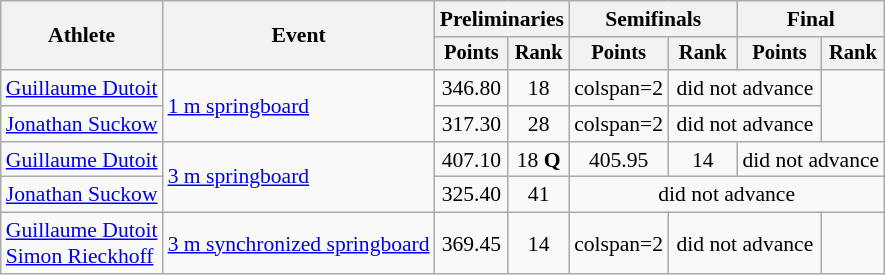<table class=wikitable style="font-size:90%;">
<tr>
<th rowspan="2">Athlete</th>
<th rowspan="2">Event</th>
<th colspan="2">Preliminaries</th>
<th colspan="2">Semifinals</th>
<th colspan="2">Final</th>
</tr>
<tr style="font-size:95%">
<th>Points</th>
<th>Rank</th>
<th>Points</th>
<th>Rank</th>
<th>Points</th>
<th>Rank</th>
</tr>
<tr align=center>
<td align=left><a href='#'>Guillaume Dutoit</a></td>
<td align=left rowspan=2><a href='#'>1 m springboard</a></td>
<td>346.80</td>
<td>18</td>
<td>colspan=2 </td>
<td colspan=2>did not advance</td>
</tr>
<tr align=center>
<td align=left><a href='#'>Jonathan Suckow</a></td>
<td>317.30</td>
<td>28</td>
<td>colspan=2 </td>
<td colspan=2>did not advance</td>
</tr>
<tr align=center>
<td align=left><a href='#'>Guillaume Dutoit</a></td>
<td align=left rowspan=2><a href='#'>3 m springboard</a></td>
<td>407.10</td>
<td>18 <strong>Q</strong></td>
<td>405.95</td>
<td>14</td>
<td colspan=2>did not advance</td>
</tr>
<tr align=center>
<td align=left><a href='#'>Jonathan Suckow</a></td>
<td>325.40</td>
<td>41</td>
<td colspan=4>did not advance</td>
</tr>
<tr align=center>
<td align=left><a href='#'>Guillaume Dutoit</a><br><a href='#'>Simon Rieckhoff</a></td>
<td align=left><a href='#'>3 m synchronized springboard</a></td>
<td>369.45</td>
<td>14</td>
<td>colspan=2 </td>
<td colspan=2>did not advance</td>
</tr>
</table>
